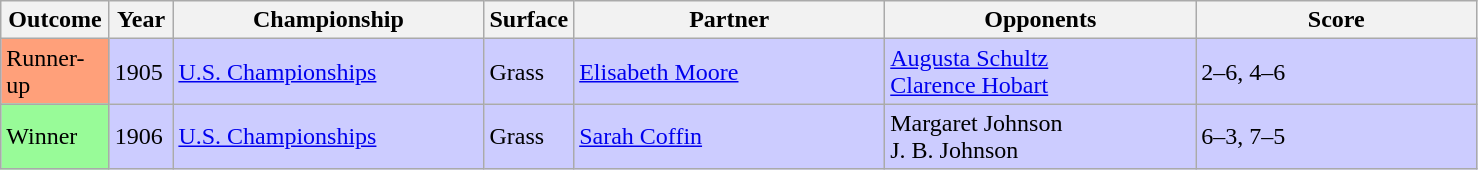<table class="sortable wikitable">
<tr>
<th style="width:65px">Outcome</th>
<th style="width:35px">Year</th>
<th style="width:200px">Championship</th>
<th style="width:50px">Surface</th>
<th style="width:200px">Partner</th>
<th style="width:200px">Opponents</th>
<th style="width:180px" class="unsortable">Score</th>
</tr>
<tr style="background:#ccf;">
<td style="background:#ffa07a;">Runner-up</td>
<td>1905</td>
<td><a href='#'>U.S. Championships</a></td>
<td>Grass</td>
<td> <a href='#'>Elisabeth Moore</a></td>
<td> <a href='#'>Augusta Schultz</a> <br>  <a href='#'>Clarence Hobart</a></td>
<td>2–6, 4–6</td>
</tr>
<tr style="background:#ccf;">
<td style="background:#98fb98;">Winner</td>
<td>1906</td>
<td><a href='#'>U.S. Championships</a></td>
<td>Grass</td>
<td> <a href='#'>Sarah Coffin</a></td>
<td> Margaret Johnson <br>   J. B. Johnson</td>
<td>6–3, 7–5</td>
</tr>
</table>
